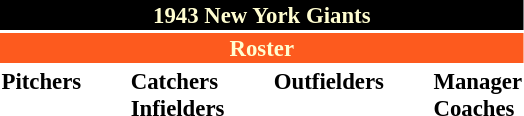<table class="toccolours" style="font-size: 95%;">
<tr>
<th colspan="10" style="background-color: black; color: #FFFDD0; text-align: center;">1943 New York Giants</th>
</tr>
<tr>
<td colspan="10" style="background-color: #fd5a1e; color: #FFFDD0; text-align: center;"><strong>Roster</strong></td>
</tr>
<tr>
<td valign="top"><strong>Pitchers</strong><br>















</td>
<td width="25px"></td>
<td valign="top"><strong>Catchers</strong><br>




<strong>Infielders</strong>






</td>
<td width="25px"></td>
<td valign="top"><strong>Outfielders</strong><br>





</td>
<td width="25px"></td>
<td valign="top"><strong>Manager</strong><br>
<strong>Coaches</strong>

</td>
</tr>
</table>
